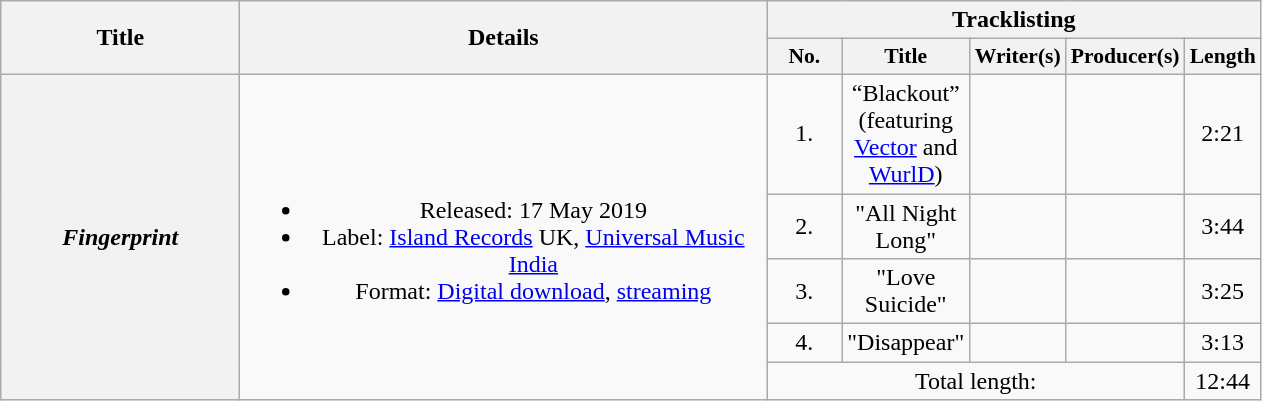<table class="wikitable plainrowheaders" style="text-align:center;">
<tr>
<th rowspan="2" scope="col" style="width:9.5em;">Title</th>
<th rowspan="2" scope="col" style="width:21.5em;">Details</th>
<th colspan="5" scope="col">Tracklisting</th>
</tr>
<tr>
<th scope="col" style="width:3em;font-size:90%;">No.</th>
<th scope="col" style="width:3em;font-size:90%;">Title</th>
<th scope="col" style="width:3em;font-size:90%;">Writer(s)</th>
<th scope="col" style="width:3em;font-size:90%;">Producer(s)</th>
<th scope="col" style="width:3em;font-size:90%;">Length</th>
</tr>
<tr>
<th rowspan="5"><em>Fingerprint</em></th>
<td rowspan="5"><br><ul><li>Released: 17 May 2019</li><li>Label: <a href='#'>Island Records</a> UK, <a href='#'>Universal Music India</a></li><li>Format: <a href='#'>Digital download</a>, <a href='#'>streaming</a></li></ul></td>
<td>1.</td>
<td>“Blackout” (featuring <a href='#'>Vector</a> and <a href='#'>WurlD</a>)</td>
<td></td>
<td></td>
<td>2:21</td>
</tr>
<tr>
<td>2.</td>
<td>"All Night Long"</td>
<td></td>
<td></td>
<td>3:44</td>
</tr>
<tr>
<td>3.</td>
<td>"Love Suicide"</td>
<td></td>
<td></td>
<td>3:25</td>
</tr>
<tr>
<td>4.</td>
<td>"Disappear"</td>
<td></td>
<td></td>
<td>3:13</td>
</tr>
<tr>
<td colspan="4">Total length:</td>
<td>12:44</td>
</tr>
</table>
